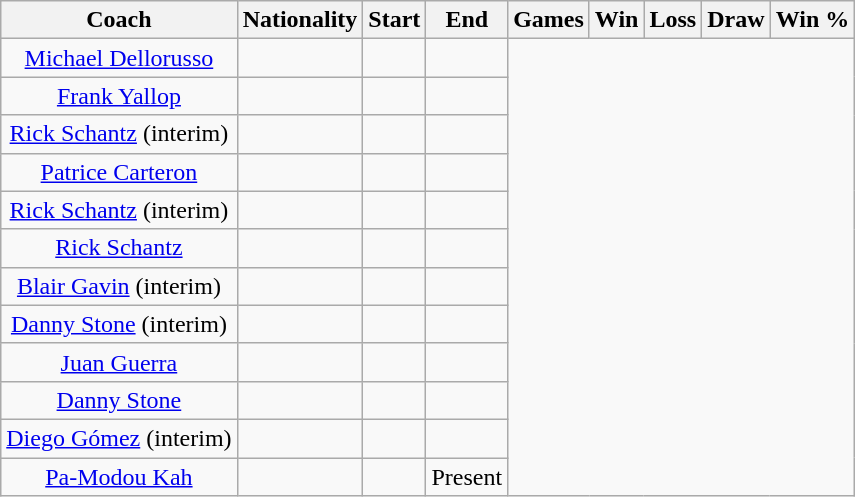<table class="wikitable" style="text-align:center; margin-left: lem;">
<tr>
<th>Coach</th>
<th>Nationality</th>
<th>Start</th>
<th>End</th>
<th>Games</th>
<th><strong>Win</strong></th>
<th>Loss</th>
<th>Draw</th>
<th>Win %</th>
</tr>
<tr>
<td><a href='#'>Michael Dellorusso</a></td>
<td></td>
<td></td>
<td><br></td>
</tr>
<tr>
<td><a href='#'>Frank Yallop</a></td>
<td></td>
<td></td>
<td><br></td>
</tr>
<tr>
<td><a href='#'>Rick Schantz</a> (interim)</td>
<td></td>
<td></td>
<td><br></td>
</tr>
<tr>
<td><a href='#'>Patrice Carteron</a></td>
<td></td>
<td></td>
<td><br></td>
</tr>
<tr>
<td><a href='#'>Rick Schantz</a> (interim)</td>
<td></td>
<td></td>
<td><br></td>
</tr>
<tr>
<td><a href='#'>Rick Schantz</a></td>
<td></td>
<td></td>
<td><br></td>
</tr>
<tr>
<td><a href='#'>Blair Gavin</a> (interim)</td>
<td></td>
<td></td>
<td><br></td>
</tr>
<tr>
<td><a href='#'>Danny Stone</a> (interim)</td>
<td></td>
<td></td>
<td><br></td>
</tr>
<tr>
<td><a href='#'>Juan Guerra</a></td>
<td></td>
<td></td>
<td><br></td>
</tr>
<tr>
<td><a href='#'>Danny Stone</a></td>
<td></td>
<td></td>
<td><br></td>
</tr>
<tr>
<td><a href='#'>Diego Gómez</a> (interim)</td>
<td></td>
<td></td>
<td><br></td>
</tr>
<tr>
<td><a href='#'>Pa-Modou Kah</a></td>
<td></td>
<td></td>
<td>Present<br></td>
</tr>
</table>
